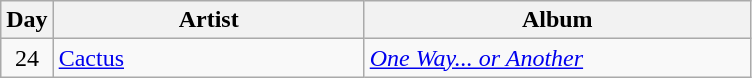<table class="wikitable" border="1">
<tr>
<th>Day</th>
<th width="200">Artist</th>
<th width="250">Album</th>
</tr>
<tr>
<td style="text-align:center;" rowspan="1">24</td>
<td><a href='#'>Cactus</a></td>
<td><em><a href='#'>One Way... or Another</a></em></td>
</tr>
</table>
